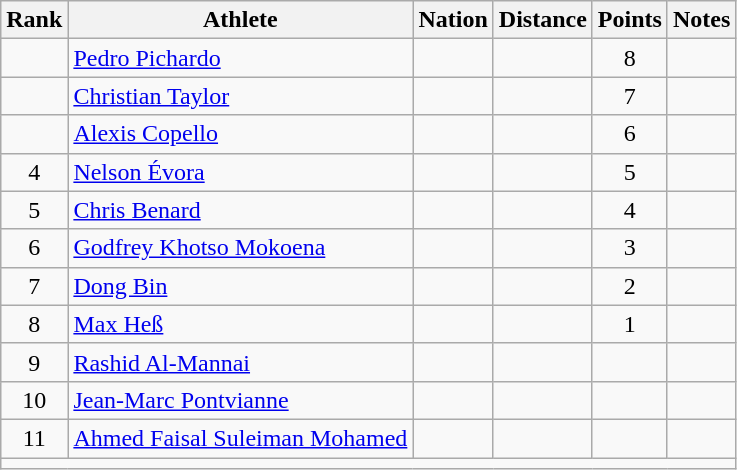<table class="wikitable sortable" style="text-align:center;">
<tr>
<th scope="col" style="width: 10px;">Rank</th>
<th scope="col">Athlete</th>
<th scope="col">Nation</th>
<th scope="col">Distance</th>
<th scope="col">Points</th>
<th scope="col">Notes</th>
</tr>
<tr>
<td></td>
<td align=left><a href='#'>Pedro Pichardo</a></td>
<td align=left></td>
<td> </td>
<td>8</td>
<td></td>
</tr>
<tr>
<td></td>
<td align=left><a href='#'>Christian Taylor</a></td>
<td align=left></td>
<td> </td>
<td>7</td>
<td></td>
</tr>
<tr>
<td></td>
<td align=left><a href='#'>Alexis Copello</a></td>
<td align=left></td>
<td> </td>
<td>6</td>
<td></td>
</tr>
<tr>
<td>4</td>
<td align=left><a href='#'>Nelson Évora</a></td>
<td align=left></td>
<td> </td>
<td>5</td>
<td></td>
</tr>
<tr>
<td>5</td>
<td align=left><a href='#'>Chris Benard</a></td>
<td align=left></td>
<td> </td>
<td>4</td>
<td></td>
</tr>
<tr>
<td>6</td>
<td align=left><a href='#'>Godfrey Khotso Mokoena</a></td>
<td align=left></td>
<td> </td>
<td>3</td>
<td></td>
</tr>
<tr>
<td>7</td>
<td align=left><a href='#'>Dong Bin</a></td>
<td align=left></td>
<td> </td>
<td>2</td>
<td></td>
</tr>
<tr>
<td>8</td>
<td align=left><a href='#'>Max Heß</a></td>
<td align=left></td>
<td> </td>
<td>1</td>
<td></td>
</tr>
<tr>
<td>9</td>
<td align=left><a href='#'>Rashid Al-Mannai</a></td>
<td align=left></td>
<td> </td>
<td></td>
<td></td>
</tr>
<tr>
<td>10</td>
<td align=left><a href='#'>Jean-Marc Pontvianne</a></td>
<td align=left></td>
<td> </td>
<td></td>
<td></td>
</tr>
<tr>
<td>11</td>
<td align=left><a href='#'>Ahmed Faisal Suleiman Mohamed</a></td>
<td align=left></td>
<td> </td>
<td></td>
<td></td>
</tr>
<tr class="sortbottom">
<td colspan=6></td>
</tr>
</table>
